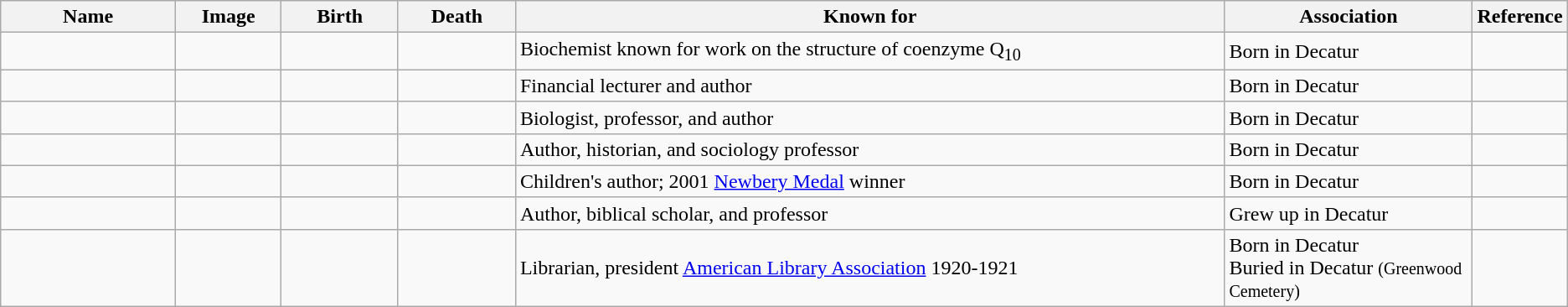<table class="wikitable sortable">
<tr>
<th scope="col" style="width:140px;">Name</th>
<th scope="col" style="width:80px;" class="unsortable">Image</th>
<th scope="col" style="width:90px;">Birth</th>
<th scope="col" style="width:90px;">Death</th>
<th scope="col" style="width:600px;" class="unsortable">Known for</th>
<th scope="col" style="width:200px;" class="unsortable">Association</th>
<th scope="col" style="width:30px;" class="unsortable">Reference</th>
</tr>
<tr>
<td></td>
<td></td>
<td align=right></td>
<td align=right></td>
<td>Biochemist known for work on the structure of coenzyme Q<sub>10</sub></td>
<td>Born in Decatur</td>
<td style="text-align:center;"></td>
</tr>
<tr>
<td></td>
<td></td>
<td align=right></td>
<td align=right></td>
<td>Financial lecturer and author</td>
<td>Born in Decatur</td>
<td style="text-align:center;"></td>
</tr>
<tr>
<td></td>
<td></td>
<td align=right></td>
<td align=right></td>
<td>Biologist, professor, and author</td>
<td>Born in Decatur</td>
<td style="text-align:center;"></td>
</tr>
<tr>
<td></td>
<td></td>
<td align=right></td>
<td align=right></td>
<td>Author, historian, and sociology professor</td>
<td>Born in Decatur</td>
<td style="text-align:center;"></td>
</tr>
<tr>
<td></td>
<td></td>
<td align=right></td>
<td align=right></td>
<td>Children's author; 2001 <a href='#'>Newbery Medal</a> winner</td>
<td>Born in Decatur</td>
<td style="text-align:center;"></td>
</tr>
<tr>
<td></td>
<td></td>
<td align=right></td>
<td align=right></td>
<td>Author, biblical scholar, and professor</td>
<td>Grew up in Decatur</td>
<td style="text-align:center;"></td>
</tr>
<tr>
<td></td>
<td></td>
<td align=right></td>
<td align=right></td>
<td>Librarian, president <a href='#'>American Library Association</a> 1920-1921</td>
<td>Born in Decatur<br>Buried in Decatur <small>(Greenwood Cemetery)</small></td>
<td style="text-align:center;"></td>
</tr>
</table>
